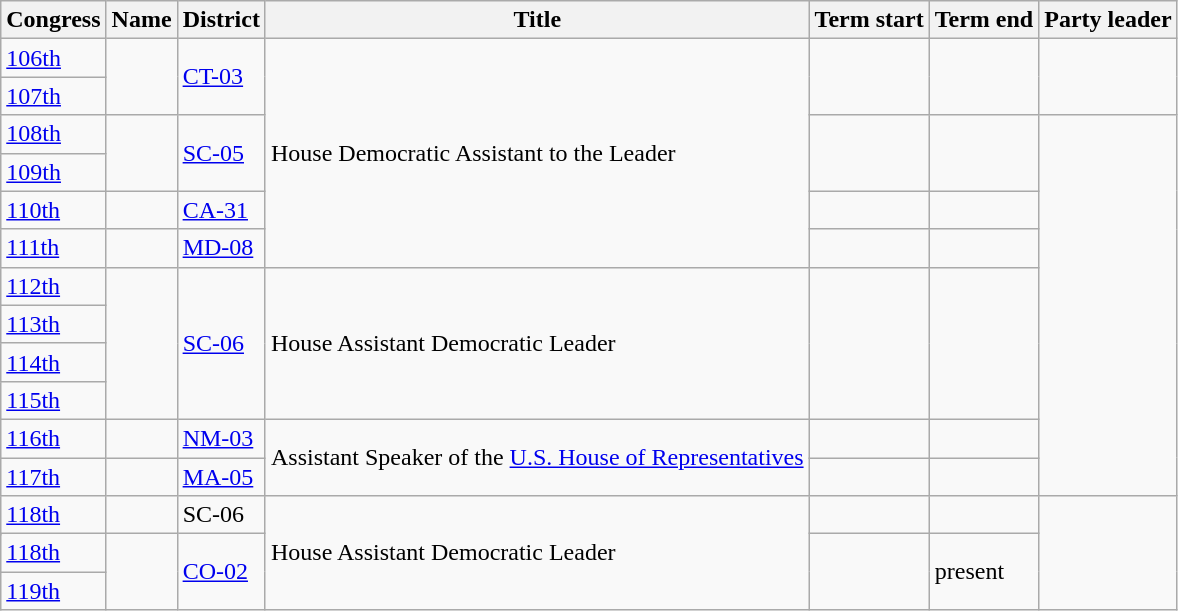<table class="wikitable sortable">
<tr>
<th>Congress</th>
<th>Name</th>
<th>District</th>
<th>Title</th>
<th>Term start</th>
<th>Term end</th>
<th>Party leader</th>
</tr>
<tr>
<td><a href='#'>106th</a></td>
<td rowspan=2></td>
<td rowspan=2><a href='#'>CT-03</a></td>
<td rowspan=6>House Democratic Assistant to the Leader</td>
<td rowspan=2></td>
<td rowspan=2></td>
<td rowspan=2></td>
</tr>
<tr>
<td><a href='#'>107th</a></td>
</tr>
<tr>
<td><a href='#'>108th</a></td>
<td rowspan=2></td>
<td rowspan=2><a href='#'>SC-05</a></td>
<td rowspan=2></td>
<td rowspan=2></td>
<td rowspan=10></td>
</tr>
<tr>
<td><a href='#'>109th</a></td>
</tr>
<tr>
<td><a href='#'>110th</a></td>
<td></td>
<td><a href='#'>CA-31</a></td>
<td></td>
<td></td>
</tr>
<tr>
<td><a href='#'>111th</a></td>
<td></td>
<td><a href='#'>MD-08</a></td>
<td></td>
<td></td>
</tr>
<tr>
<td><a href='#'>112th</a></td>
<td rowspan=4></td>
<td rowspan=4><a href='#'>SC-06</a></td>
<td rowspan=4>House Assistant Democratic Leader</td>
<td rowspan=4></td>
<td rowspan=4></td>
</tr>
<tr>
<td><a href='#'>113th</a></td>
</tr>
<tr>
<td><a href='#'>114th</a></td>
</tr>
<tr>
<td><a href='#'>115th</a></td>
</tr>
<tr>
<td><a href='#'>116th</a></td>
<td></td>
<td><a href='#'>NM-03</a></td>
<td rowspan=2>Assistant Speaker of the <a href='#'>U.S. House of Representatives</a></td>
<td></td>
<td></td>
</tr>
<tr>
<td><a href='#'>117th</a></td>
<td></td>
<td><a href='#'>MA-05</a></td>
<td></td>
<td></td>
</tr>
<tr>
<td rowspan=2><a href='#'>118th</a></td>
<td></td>
<td>SC-06</td>
<td rowspan=4>House Assistant Democratic Leader</td>
<td></td>
<td></td>
<td rowspan=4></td>
</tr>
<tr>
<td rowspan=3></td>
<td rowspan=3><a href='#'>CO-02</a></td>
<td rowspan=3></td>
<td rowspan=3>present</td>
</tr>
<tr>
<td><a href='#'>118th</a></td>
</tr>
<tr>
<td><a href='#'>119th</a></td>
</tr>
</table>
